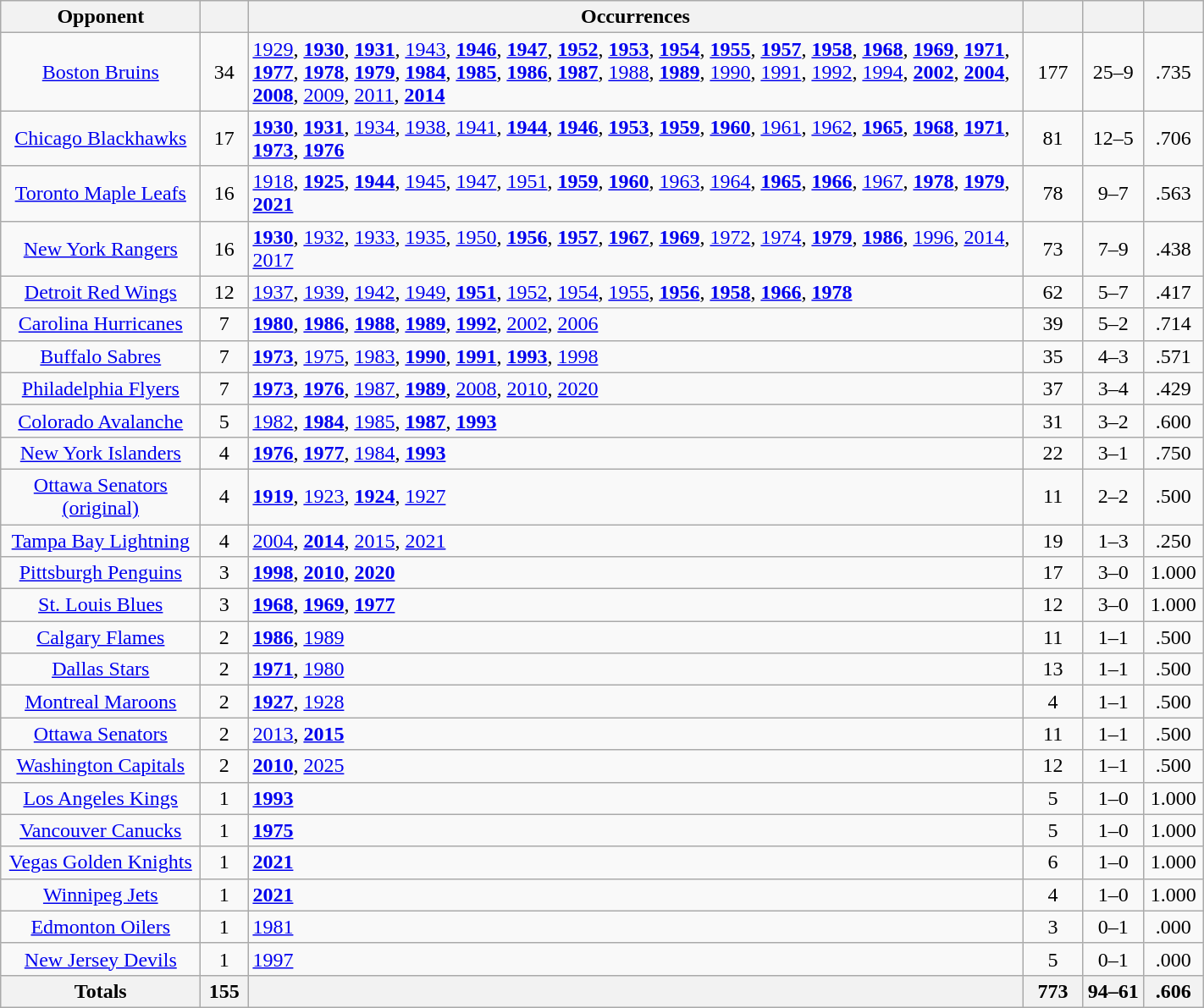<table class="wikitable sortable" style="text-align: center; width: 75%;">
<tr>
<th width="150">Opponent</th>
<th width="30"></th>
<th>Occurrences</th>
<th width="40"></th>
<th width="40"></th>
<th width="40"></th>
</tr>
<tr>
<td><a href='#'>Boston Bruins</a></td>
<td>34</td>
<td align=left><a href='#'>1929</a>, <strong><a href='#'>1930</a></strong>, <strong><a href='#'>1931</a></strong>, <a href='#'>1943</a>, <strong><a href='#'>1946</a></strong>, <strong><a href='#'>1947</a></strong>, <strong><a href='#'>1952</a></strong>, <strong><a href='#'>1953</a></strong>, <strong><a href='#'>1954</a></strong>, <strong><a href='#'>1955</a></strong>, <strong><a href='#'>1957</a></strong>, <strong><a href='#'>1958</a></strong>, <strong><a href='#'>1968</a></strong>, <strong><a href='#'>1969</a></strong>, <strong><a href='#'>1971</a></strong>, <strong><a href='#'>1977</a></strong>, <strong><a href='#'>1978</a></strong>, <strong><a href='#'>1979</a></strong>, <strong><a href='#'>1984</a></strong>, <strong><a href='#'>1985</a></strong>, <strong><a href='#'>1986</a></strong>, <strong><a href='#'>1987</a></strong>, <a href='#'>1988</a>, <strong><a href='#'>1989</a></strong>, <a href='#'>1990</a>, <a href='#'>1991</a>, <a href='#'>1992</a>, <a href='#'>1994</a>, <strong><a href='#'>2002</a></strong>, <strong><a href='#'>2004</a></strong>, <strong><a href='#'>2008</a></strong>, <a href='#'>2009</a>, <a href='#'>2011</a>, <strong><a href='#'>2014</a></strong></td>
<td>177</td>
<td>25–9</td>
<td>.735</td>
</tr>
<tr>
<td><a href='#'>Chicago Blackhawks</a></td>
<td>17</td>
<td align=left><strong><a href='#'>1930</a></strong>, <strong><a href='#'>1931</a></strong>, <a href='#'>1934</a>, <a href='#'>1938</a>, <a href='#'>1941</a>, <strong><a href='#'>1944</a></strong>, <strong><a href='#'>1946</a></strong>, <strong><a href='#'>1953</a></strong>, <strong><a href='#'>1959</a></strong>, <strong><a href='#'>1960</a></strong>, <a href='#'>1961</a>, <a href='#'>1962</a>, <strong><a href='#'>1965</a></strong>, <strong><a href='#'>1968</a></strong>, <strong><a href='#'>1971</a></strong>, <strong><a href='#'>1973</a></strong>, <strong><a href='#'>1976</a></strong></td>
<td>81</td>
<td>12–5</td>
<td>.706</td>
</tr>
<tr>
<td><a href='#'>Toronto Maple Leafs</a></td>
<td>16</td>
<td align=left><a href='#'>1918</a>, <strong><a href='#'>1925</a></strong>, <strong><a href='#'>1944</a></strong>, <a href='#'>1945</a>, <a href='#'>1947</a>, <a href='#'>1951</a>, <strong><a href='#'>1959</a></strong>, <strong><a href='#'>1960</a></strong>, <a href='#'>1963</a>, <a href='#'>1964</a>, <strong><a href='#'>1965</a></strong>, <strong><a href='#'>1966</a></strong>, <a href='#'>1967</a>, <strong><a href='#'>1978</a></strong>, <strong><a href='#'>1979</a></strong>, <strong><a href='#'>2021</a></strong></td>
<td>78</td>
<td>9–7</td>
<td>.563</td>
</tr>
<tr>
<td><a href='#'>New York Rangers</a></td>
<td>16</td>
<td align=left><strong><a href='#'>1930</a></strong>, <a href='#'>1932</a>, <a href='#'>1933</a>, <a href='#'>1935</a>, <a href='#'>1950</a>, <strong><a href='#'>1956</a></strong>, <strong><a href='#'>1957</a></strong>, <strong><a href='#'>1967</a></strong>, <strong><a href='#'>1969</a></strong>, <a href='#'>1972</a>, <a href='#'>1974</a>, <strong><a href='#'>1979</a></strong>, <strong><a href='#'>1986</a></strong>, <a href='#'>1996</a>, <a href='#'>2014</a>, <a href='#'>2017</a></td>
<td>73</td>
<td>7–9</td>
<td>.438</td>
</tr>
<tr>
<td><a href='#'>Detroit Red Wings</a></td>
<td>12</td>
<td align=left><a href='#'>1937</a>, <a href='#'>1939</a>, <a href='#'>1942</a>, <a href='#'>1949</a>, <strong><a href='#'>1951</a></strong>, <a href='#'>1952</a>, <a href='#'>1954</a>, <a href='#'>1955</a>, <strong><a href='#'>1956</a></strong>, <strong><a href='#'>1958</a></strong>, <strong><a href='#'>1966</a></strong>, <strong><a href='#'>1978</a></strong></td>
<td>62</td>
<td>5–7</td>
<td>.417</td>
</tr>
<tr>
<td><a href='#'>Carolina Hurricanes</a></td>
<td>7</td>
<td align=left><strong><a href='#'>1980</a></strong>, <strong><a href='#'>1986</a></strong>, <strong><a href='#'>1988</a></strong>, <strong><a href='#'>1989</a></strong>, <strong><a href='#'>1992</a></strong>, <a href='#'>2002</a>, <a href='#'>2006</a></td>
<td>39</td>
<td>5–2</td>
<td>.714</td>
</tr>
<tr>
<td><a href='#'>Buffalo Sabres</a></td>
<td>7</td>
<td align=left><strong><a href='#'>1973</a></strong>, <a href='#'>1975</a>, <a href='#'>1983</a>, <strong><a href='#'>1990</a></strong>, <strong><a href='#'>1991</a></strong>, <strong><a href='#'>1993</a></strong>, <a href='#'>1998</a></td>
<td>35</td>
<td>4–3</td>
<td>.571</td>
</tr>
<tr>
<td><a href='#'>Philadelphia Flyers</a></td>
<td>7</td>
<td align=left><strong><a href='#'>1973</a></strong>, <strong><a href='#'>1976</a></strong>, <a href='#'>1987</a>, <strong><a href='#'>1989</a></strong>, <a href='#'>2008</a>, <a href='#'>2010</a>, <a href='#'>2020</a></td>
<td>37</td>
<td>3–4</td>
<td>.429</td>
</tr>
<tr>
<td><a href='#'>Colorado Avalanche</a></td>
<td>5</td>
<td align=left><a href='#'>1982</a>, <strong><a href='#'>1984</a></strong>, <a href='#'>1985</a>, <strong><a href='#'>1987</a></strong>, <strong><a href='#'>1993</a></strong></td>
<td>31</td>
<td>3–2</td>
<td>.600</td>
</tr>
<tr>
<td><a href='#'>New York Islanders</a></td>
<td>4</td>
<td align=left><strong><a href='#'>1976</a></strong>, <strong><a href='#'>1977</a></strong>, <a href='#'>1984</a>, <strong><a href='#'>1993</a></strong></td>
<td>22</td>
<td>3–1</td>
<td>.750</td>
</tr>
<tr>
<td><a href='#'>Ottawa Senators (original)</a></td>
<td>4</td>
<td align=left><strong><a href='#'>1919</a></strong>, <a href='#'>1923</a>, <strong><a href='#'>1924</a></strong>, <a href='#'>1927</a></td>
<td>11</td>
<td>2–2</td>
<td>.500</td>
</tr>
<tr>
<td><a href='#'>Tampa Bay Lightning</a></td>
<td>4</td>
<td align=left><a href='#'>2004</a>, <strong><a href='#'>2014</a></strong>, <a href='#'>2015</a>, <a href='#'>2021</a></td>
<td>19</td>
<td>1–3</td>
<td>.250</td>
</tr>
<tr>
<td><a href='#'>Pittsburgh Penguins</a></td>
<td>3</td>
<td align=left><strong><a href='#'>1998</a></strong>, <strong><a href='#'>2010</a></strong>, <strong><a href='#'>2020</a></strong></td>
<td>17</td>
<td>3–0</td>
<td>1.000</td>
</tr>
<tr>
<td><a href='#'>St. Louis Blues</a></td>
<td>3</td>
<td align=left><strong><a href='#'>1968</a></strong>, <strong><a href='#'>1969</a></strong>, <strong><a href='#'>1977</a></strong></td>
<td>12</td>
<td>3–0</td>
<td>1.000</td>
</tr>
<tr>
<td><a href='#'>Calgary Flames</a></td>
<td>2</td>
<td align=left><strong><a href='#'>1986</a></strong>, <a href='#'>1989</a></td>
<td>11</td>
<td>1–1</td>
<td>.500</td>
</tr>
<tr>
<td><a href='#'>Dallas Stars</a></td>
<td>2</td>
<td align=left><strong><a href='#'>1971</a></strong>, <a href='#'>1980</a></td>
<td>13</td>
<td>1–1</td>
<td>.500</td>
</tr>
<tr>
<td><a href='#'>Montreal Maroons</a></td>
<td>2</td>
<td align=left><strong><a href='#'>1927</a></strong>, <a href='#'>1928</a></td>
<td>4</td>
<td>1–1</td>
<td>.500</td>
</tr>
<tr>
<td><a href='#'>Ottawa Senators</a></td>
<td>2</td>
<td align=left><a href='#'>2013</a>, <strong><a href='#'>2015</a></strong></td>
<td>11</td>
<td>1–1</td>
<td>.500</td>
</tr>
<tr>
<td><a href='#'>Washington Capitals</a></td>
<td>2</td>
<td align=left><strong><a href='#'>2010</a></strong>, <a href='#'>2025</a></td>
<td>12</td>
<td>1–1</td>
<td>.500</td>
</tr>
<tr>
<td><a href='#'>Los Angeles Kings</a></td>
<td>1</td>
<td align=left><strong><a href='#'>1993</a></strong></td>
<td>5</td>
<td>1–0</td>
<td>1.000</td>
</tr>
<tr>
<td><a href='#'>Vancouver Canucks</a></td>
<td>1</td>
<td align=left><strong><a href='#'>1975</a></strong></td>
<td>5</td>
<td>1–0</td>
<td>1.000</td>
</tr>
<tr>
<td><a href='#'>Vegas Golden Knights</a></td>
<td>1</td>
<td align=left><strong><a href='#'>2021</a></strong></td>
<td>6</td>
<td>1–0</td>
<td>1.000</td>
</tr>
<tr>
<td><a href='#'>Winnipeg Jets</a></td>
<td>1</td>
<td align=left><strong><a href='#'>2021</a></strong></td>
<td>4</td>
<td>1–0</td>
<td>1.000</td>
</tr>
<tr>
<td><a href='#'>Edmonton Oilers</a></td>
<td>1</td>
<td align=left><a href='#'>1981</a></td>
<td>3</td>
<td>0–1</td>
<td>.000</td>
</tr>
<tr>
<td><a href='#'>New Jersey Devils</a></td>
<td>1</td>
<td align=left><a href='#'>1997</a></td>
<td>5</td>
<td>0–1</td>
<td>.000</td>
</tr>
<tr>
<th width="150">Totals</th>
<th width="30">155</th>
<th></th>
<th width="40">773</th>
<th width="40">94–61</th>
<th width="40">.606</th>
</tr>
</table>
